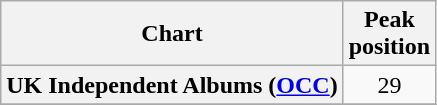<table class="wikitable plainrowheaders sortable" style="text-align:center;" border="1">
<tr>
<th scope="col">Chart</th>
<th scope="col">Peak<br>position</th>
</tr>
<tr>
<th scope="row">UK Independent Albums (<a href='#'>OCC</a>)</th>
<td>29</td>
</tr>
<tr>
</tr>
</table>
